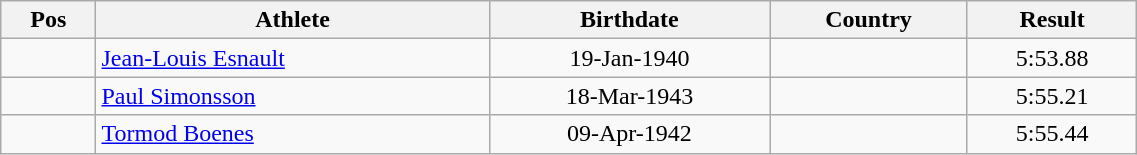<table class="wikitable"  style="text-align:center; width:60%;">
<tr>
<th>Pos</th>
<th>Athlete</th>
<th>Birthdate</th>
<th>Country</th>
<th>Result</th>
</tr>
<tr>
<td align=center></td>
<td align=left><a href='#'>Jean-Louis Esnault</a></td>
<td>19-Jan-1940</td>
<td align=left></td>
<td>5:53.88</td>
</tr>
<tr>
<td align=center></td>
<td align=left><a href='#'>Paul Simonsson</a></td>
<td>18-Mar-1943</td>
<td align=left></td>
<td>5:55.21</td>
</tr>
<tr>
<td align=center></td>
<td align=left><a href='#'>Tormod Boenes</a></td>
<td>09-Apr-1942</td>
<td align=left></td>
<td>5:55.44</td>
</tr>
</table>
